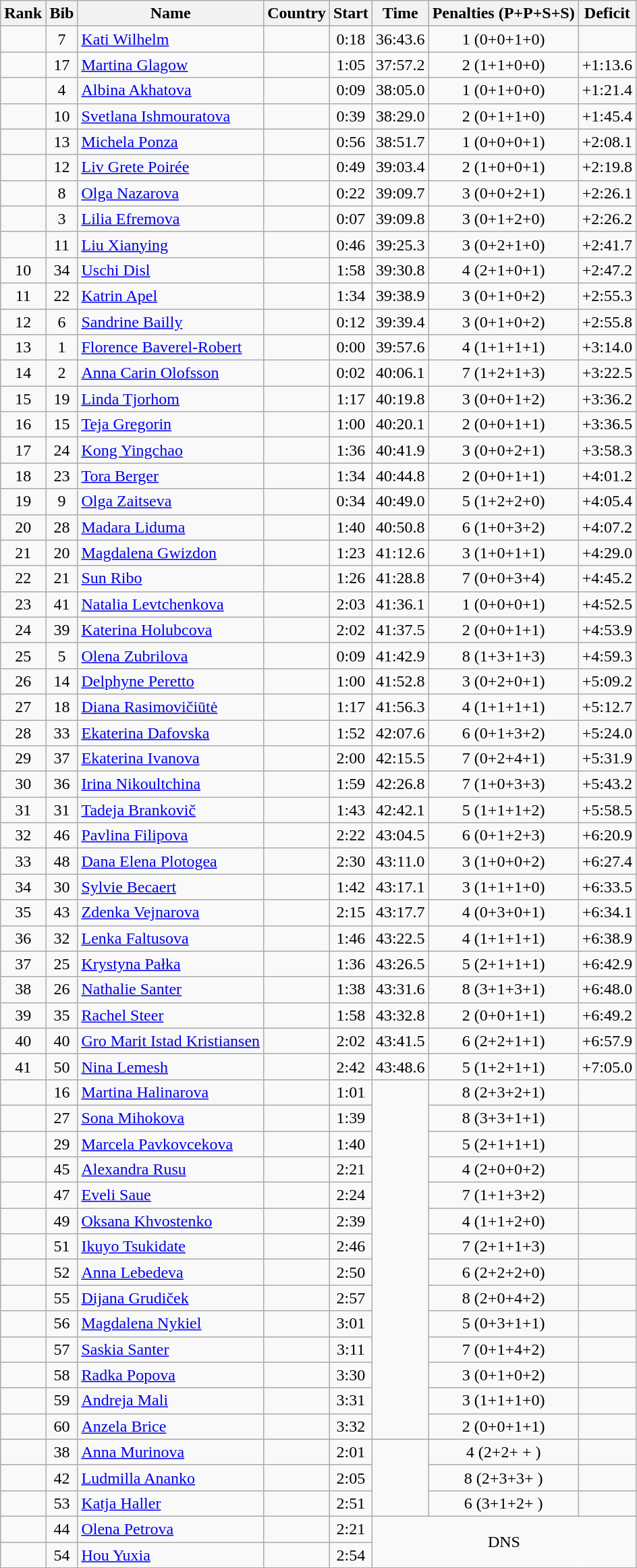<table class="wikitable sortable" style="text-align:center">
<tr>
<th>Rank</th>
<th>Bib</th>
<th>Name</th>
<th>Country</th>
<th>Start</th>
<th>Time</th>
<th>Penalties (P+P+S+S)</th>
<th>Deficit</th>
</tr>
<tr>
<td></td>
<td>7</td>
<td align="left"><a href='#'>Kati Wilhelm</a></td>
<td align=left></td>
<td>0:18</td>
<td>36:43.6</td>
<td>1 (0+0+1+0)</td>
<td></td>
</tr>
<tr>
<td></td>
<td>17</td>
<td align="left"><a href='#'>Martina Glagow</a></td>
<td align=left></td>
<td>1:05</td>
<td>37:57.2</td>
<td>2 (1+1+0+0)</td>
<td>+1:13.6</td>
</tr>
<tr>
<td></td>
<td>4</td>
<td align="left"><a href='#'>Albina Akhatova</a></td>
<td align=left></td>
<td>0:09</td>
<td>38:05.0</td>
<td>1 (0+1+0+0)</td>
<td>+1:21.4</td>
</tr>
<tr>
<td></td>
<td>10</td>
<td align="left"><a href='#'>Svetlana Ishmouratova</a></td>
<td align=left></td>
<td>0:39</td>
<td>38:29.0</td>
<td>2 (0+1+1+0)</td>
<td>+1:45.4</td>
</tr>
<tr>
<td></td>
<td>13</td>
<td align="left"><a href='#'>Michela Ponza</a></td>
<td align=left></td>
<td>0:56</td>
<td>38:51.7</td>
<td>1 (0+0+0+1)</td>
<td>+2:08.1</td>
</tr>
<tr>
<td></td>
<td>12</td>
<td align="left"><a href='#'>Liv Grete Poirée</a></td>
<td align=left></td>
<td>0:49</td>
<td>39:03.4</td>
<td>2 (1+0+0+1)</td>
<td>+2:19.8</td>
</tr>
<tr>
<td></td>
<td>8</td>
<td align="left"><a href='#'>Olga Nazarova</a></td>
<td align=left></td>
<td>0:22</td>
<td>39:09.7</td>
<td>3 (0+0+2+1)</td>
<td>+2:26.1</td>
</tr>
<tr>
<td></td>
<td>3</td>
<td align="left"><a href='#'>Lilia Efremova</a></td>
<td align=left></td>
<td>0:07</td>
<td>39:09.8</td>
<td>3 (0+1+2+0)</td>
<td>+2:26.2</td>
</tr>
<tr>
<td></td>
<td>11</td>
<td align="left"><a href='#'>Liu Xianying</a></td>
<td align=left></td>
<td>0:46</td>
<td>39:25.3</td>
<td>3 (0+2+1+0)</td>
<td>+2:41.7</td>
</tr>
<tr>
<td>10</td>
<td>34</td>
<td align="left"><a href='#'>Uschi Disl</a></td>
<td align=left></td>
<td>1:58</td>
<td>39:30.8</td>
<td>4 (2+1+0+1)</td>
<td>+2:47.2</td>
</tr>
<tr>
<td>11</td>
<td>22</td>
<td align="left"><a href='#'>Katrin Apel</a></td>
<td align=left></td>
<td>1:34</td>
<td>39:38.9</td>
<td>3 (0+1+0+2)</td>
<td>+2:55.3</td>
</tr>
<tr>
<td>12</td>
<td>6</td>
<td align="left"><a href='#'>Sandrine Bailly</a></td>
<td align=left></td>
<td>0:12</td>
<td>39:39.4</td>
<td>3 (0+1+0+2)</td>
<td>+2:55.8</td>
</tr>
<tr>
<td>13</td>
<td>1</td>
<td align="left"><a href='#'>Florence Baverel-Robert</a></td>
<td align=left></td>
<td>0:00</td>
<td>39:57.6</td>
<td>4 (1+1+1+1)</td>
<td>+3:14.0</td>
</tr>
<tr>
<td>14</td>
<td>2</td>
<td align="left"><a href='#'>Anna Carin Olofsson</a></td>
<td align=left></td>
<td>0:02</td>
<td>40:06.1</td>
<td>7 (1+2+1+3)</td>
<td>+3:22.5</td>
</tr>
<tr>
<td>15</td>
<td>19</td>
<td align="left"><a href='#'>Linda Tjorhom</a></td>
<td align=left></td>
<td>1:17</td>
<td>40:19.8</td>
<td>3 (0+0+1+2)</td>
<td>+3:36.2</td>
</tr>
<tr>
<td>16</td>
<td>15</td>
<td align="left"><a href='#'>Teja Gregorin</a></td>
<td align=left></td>
<td>1:00</td>
<td>40:20.1</td>
<td>2 (0+0+1+1)</td>
<td>+3:36.5</td>
</tr>
<tr>
<td>17</td>
<td>24</td>
<td align="left"><a href='#'>Kong Yingchao</a></td>
<td align=left></td>
<td>1:36</td>
<td>40:41.9</td>
<td>3 (0+0+2+1)</td>
<td>+3:58.3</td>
</tr>
<tr>
<td>18</td>
<td>23</td>
<td align="left"><a href='#'>Tora Berger</a></td>
<td align=left></td>
<td>1:34</td>
<td>40:44.8</td>
<td>2 (0+0+1+1)</td>
<td>+4:01.2</td>
</tr>
<tr>
<td>19</td>
<td>9</td>
<td align="left"><a href='#'>Olga Zaitseva</a></td>
<td align=left></td>
<td>0:34</td>
<td>40:49.0</td>
<td>5 (1+2+2+0)</td>
<td>+4:05.4</td>
</tr>
<tr>
<td>20</td>
<td>28</td>
<td align="left"><a href='#'>Madara Liduma</a></td>
<td align=left></td>
<td>1:40</td>
<td>40:50.8</td>
<td>6 (1+0+3+2)</td>
<td>+4:07.2</td>
</tr>
<tr>
<td>21</td>
<td>20</td>
<td align="left"><a href='#'>Magdalena Gwizdon</a></td>
<td align=left></td>
<td>1:23</td>
<td>41:12.6</td>
<td>3 (1+0+1+1)</td>
<td>+4:29.0</td>
</tr>
<tr>
<td>22</td>
<td>21</td>
<td align="left"><a href='#'>Sun Ribo</a></td>
<td align=left></td>
<td>1:26</td>
<td>41:28.8</td>
<td>7 (0+0+3+4)</td>
<td>+4:45.2</td>
</tr>
<tr>
<td>23</td>
<td>41</td>
<td align="left"><a href='#'>Natalia Levtchenkova</a></td>
<td align=left></td>
<td>2:03</td>
<td>41:36.1</td>
<td>1 (0+0+0+1)</td>
<td>+4:52.5</td>
</tr>
<tr>
<td>24</td>
<td>39</td>
<td align="left"><a href='#'>Katerina Holubcova</a></td>
<td align=left></td>
<td>2:02</td>
<td>41:37.5</td>
<td>2 (0+0+1+1)</td>
<td>+4:53.9</td>
</tr>
<tr>
<td>25</td>
<td>5</td>
<td align="left"><a href='#'>Olena Zubrilova</a></td>
<td align=left></td>
<td>0:09</td>
<td>41:42.9</td>
<td>8 (1+3+1+3)</td>
<td>+4:59.3</td>
</tr>
<tr>
<td>26</td>
<td>14</td>
<td align="left"><a href='#'>Delphyne Peretto</a></td>
<td align=left></td>
<td>1:00</td>
<td>41:52.8</td>
<td>3 (0+2+0+1)</td>
<td>+5:09.2</td>
</tr>
<tr>
<td>27</td>
<td>18</td>
<td align="left"><a href='#'>Diana Rasimovičiūtė</a></td>
<td align=left></td>
<td>1:17</td>
<td>41:56.3</td>
<td>4 (1+1+1+1)</td>
<td>+5:12.7</td>
</tr>
<tr>
<td>28</td>
<td>33</td>
<td align="left"><a href='#'>Ekaterina Dafovska</a></td>
<td align=left></td>
<td>1:52</td>
<td>42:07.6</td>
<td>6 (0+1+3+2)</td>
<td>+5:24.0</td>
</tr>
<tr>
<td>29</td>
<td>37</td>
<td align="left"><a href='#'>Ekaterina Ivanova</a></td>
<td align=left></td>
<td>2:00</td>
<td>42:15.5</td>
<td>7 (0+2+4+1)</td>
<td>+5:31.9</td>
</tr>
<tr>
<td>30</td>
<td>36</td>
<td align="left"><a href='#'>Irina Nikoultchina</a></td>
<td align=left></td>
<td>1:59</td>
<td>42:26.8</td>
<td>7 (1+0+3+3)</td>
<td>+5:43.2</td>
</tr>
<tr>
<td>31</td>
<td>31</td>
<td align="left"><a href='#'>Tadeja Brankovič</a></td>
<td align=left></td>
<td>1:43</td>
<td>42:42.1</td>
<td>5 (1+1+1+2)</td>
<td>+5:58.5</td>
</tr>
<tr>
<td>32</td>
<td>46</td>
<td align="left"><a href='#'>Pavlina Filipova</a></td>
<td align=left></td>
<td>2:22</td>
<td>43:04.5</td>
<td>6 (0+1+2+3)</td>
<td>+6:20.9</td>
</tr>
<tr>
<td>33</td>
<td>48</td>
<td align="left"><a href='#'>Dana Elena Plotogea</a></td>
<td align=left></td>
<td>2:30</td>
<td>43:11.0</td>
<td>3 (1+0+0+2)</td>
<td>+6:27.4</td>
</tr>
<tr>
<td>34</td>
<td>30</td>
<td align="left"><a href='#'>Sylvie Becaert</a></td>
<td align=left></td>
<td>1:42</td>
<td>43:17.1</td>
<td>3 (1+1+1+0)</td>
<td>+6:33.5</td>
</tr>
<tr>
<td>35</td>
<td>43</td>
<td align="left"><a href='#'>Zdenka Vejnarova</a></td>
<td align=left></td>
<td>2:15</td>
<td>43:17.7</td>
<td>4 (0+3+0+1)</td>
<td>+6:34.1</td>
</tr>
<tr>
<td>36</td>
<td>32</td>
<td align="left"><a href='#'>Lenka Faltusova</a></td>
<td align=left></td>
<td>1:46</td>
<td>43:22.5</td>
<td>4 (1+1+1+1)</td>
<td>+6:38.9</td>
</tr>
<tr>
<td>37</td>
<td>25</td>
<td align="left"><a href='#'>Krystyna Pałka</a></td>
<td align=left></td>
<td>1:36</td>
<td>43:26.5</td>
<td>5 (2+1+1+1)</td>
<td>+6:42.9</td>
</tr>
<tr>
<td>38</td>
<td>26</td>
<td align="left"><a href='#'>Nathalie Santer</a></td>
<td align=left></td>
<td>1:38</td>
<td>43:31.6</td>
<td>8 (3+1+3+1)</td>
<td>+6:48.0</td>
</tr>
<tr>
<td>39</td>
<td>35</td>
<td align="left"><a href='#'>Rachel Steer</a></td>
<td align=left></td>
<td>1:58</td>
<td>43:32.8</td>
<td>2 (0+0+1+1)</td>
<td>+6:49.2</td>
</tr>
<tr>
<td>40</td>
<td>40</td>
<td align="left"><a href='#'>Gro Marit Istad Kristiansen</a></td>
<td align=left></td>
<td>2:02</td>
<td>43:41.5</td>
<td>6 (2+2+1+1)</td>
<td>+6:57.9</td>
</tr>
<tr>
<td>41</td>
<td>50</td>
<td align="left"><a href='#'>Nina Lemesh</a></td>
<td align=left></td>
<td>2:42</td>
<td>43:48.6</td>
<td>5 (1+2+1+1)</td>
<td>+7:05.0</td>
</tr>
<tr>
<td></td>
<td>16</td>
<td align="left"><a href='#'>Martina Halinarova</a></td>
<td align=left></td>
<td>1:01</td>
<td rowspan="14"></td>
<td>8 (2+3+2+1)</td>
<td></td>
</tr>
<tr>
<td></td>
<td>27</td>
<td align="left"><a href='#'>Sona Mihokova</a></td>
<td align=left></td>
<td>1:39</td>
<td>8 (3+3+1+1)</td>
<td></td>
</tr>
<tr>
<td></td>
<td>29</td>
<td align="left"><a href='#'>Marcela Pavkovcekova</a></td>
<td align=left></td>
<td>1:40</td>
<td>5 (2+1+1+1)</td>
<td></td>
</tr>
<tr>
<td></td>
<td>45</td>
<td align="left"><a href='#'>Alexandra Rusu</a></td>
<td align=left></td>
<td>2:21</td>
<td>4 (2+0+0+2)</td>
<td></td>
</tr>
<tr>
<td></td>
<td>47</td>
<td align="left"><a href='#'>Eveli Saue</a></td>
<td align=left></td>
<td>2:24</td>
<td>7 (1+1+3+2)</td>
<td></td>
</tr>
<tr>
<td></td>
<td>49</td>
<td align="left"><a href='#'>Oksana Khvostenko</a></td>
<td align=left></td>
<td>2:39</td>
<td>4 (1+1+2+0)</td>
<td></td>
</tr>
<tr>
<td></td>
<td>51</td>
<td align="left"><a href='#'>Ikuyo Tsukidate</a></td>
<td align=left></td>
<td>2:46</td>
<td>7 (2+1+1+3)</td>
<td></td>
</tr>
<tr>
<td></td>
<td>52</td>
<td align="left"><a href='#'>Anna Lebedeva</a></td>
<td align=left></td>
<td>2:50</td>
<td>6 (2+2+2+0)</td>
<td></td>
</tr>
<tr>
<td></td>
<td>55</td>
<td align="left"><a href='#'>Dijana Grudiček</a></td>
<td align=left></td>
<td>2:57</td>
<td>8 (2+0+4+2)</td>
<td></td>
</tr>
<tr>
<td></td>
<td>56</td>
<td align="left"><a href='#'>Magdalena Nykiel</a></td>
<td align=left></td>
<td>3:01</td>
<td>5 (0+3+1+1)</td>
<td></td>
</tr>
<tr>
<td></td>
<td>57</td>
<td align="left"><a href='#'>Saskia Santer</a></td>
<td align=left></td>
<td>3:11</td>
<td>7 (0+1+4+2)</td>
<td></td>
</tr>
<tr>
<td></td>
<td>58</td>
<td align="left"><a href='#'>Radka Popova</a></td>
<td align=left></td>
<td>3:30</td>
<td>3 (0+1+0+2)</td>
<td></td>
</tr>
<tr>
<td></td>
<td>59</td>
<td align="left"><a href='#'>Andreja Mali</a></td>
<td align=left></td>
<td>3:31</td>
<td>3 (1+1+1+0)</td>
<td></td>
</tr>
<tr>
<td></td>
<td>60</td>
<td align="left"><a href='#'>Anzela Brice</a></td>
<td align=left></td>
<td>3:32</td>
<td>2 (0+0+1+1)</td>
<td></td>
</tr>
<tr>
<td></td>
<td>38</td>
<td align="left"><a href='#'>Anna Murinova</a></td>
<td align=left></td>
<td>2:01</td>
<td rowspan="3"></td>
<td>4 (2+2+ + )</td>
<td></td>
</tr>
<tr>
<td></td>
<td>42</td>
<td align="left"><a href='#'>Ludmilla Ananko</a></td>
<td align=left></td>
<td>2:05</td>
<td>8 (2+3+3+ )</td>
<td></td>
</tr>
<tr>
<td></td>
<td>53</td>
<td align="left"><a href='#'>Katja Haller</a></td>
<td align=left></td>
<td>2:51</td>
<td>6 (3+1+2+ )</td>
<td></td>
</tr>
<tr>
<td></td>
<td>44</td>
<td align="left"><a href='#'>Olena Petrova</a></td>
<td align=left></td>
<td>2:21</td>
<td colspan="3" rowspan="2">DNS</td>
</tr>
<tr>
<td></td>
<td>54</td>
<td align="left"><a href='#'>Hou Yuxia</a></td>
<td align=left></td>
<td>2:54</td>
</tr>
</table>
